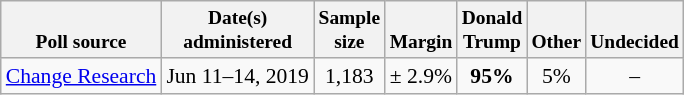<table class="wikitable" style="font-size:90%;text-align:center;">
<tr valign=bottom style="font-size:90%;">
<th>Poll source</th>
<th>Date(s)<br>administered</th>
<th>Sample<br>size</th>
<th>Margin<br></th>
<th>Donald<br>Trump</th>
<th>Other</th>
<th>Undecided</th>
</tr>
<tr>
<td style="text-align:left;"><a href='#'>Change Research</a></td>
<td>Jun 11–14, 2019</td>
<td>1,183</td>
<td>± 2.9%</td>
<td><strong>95%</strong></td>
<td>5%</td>
<td>–</td>
</tr>
</table>
